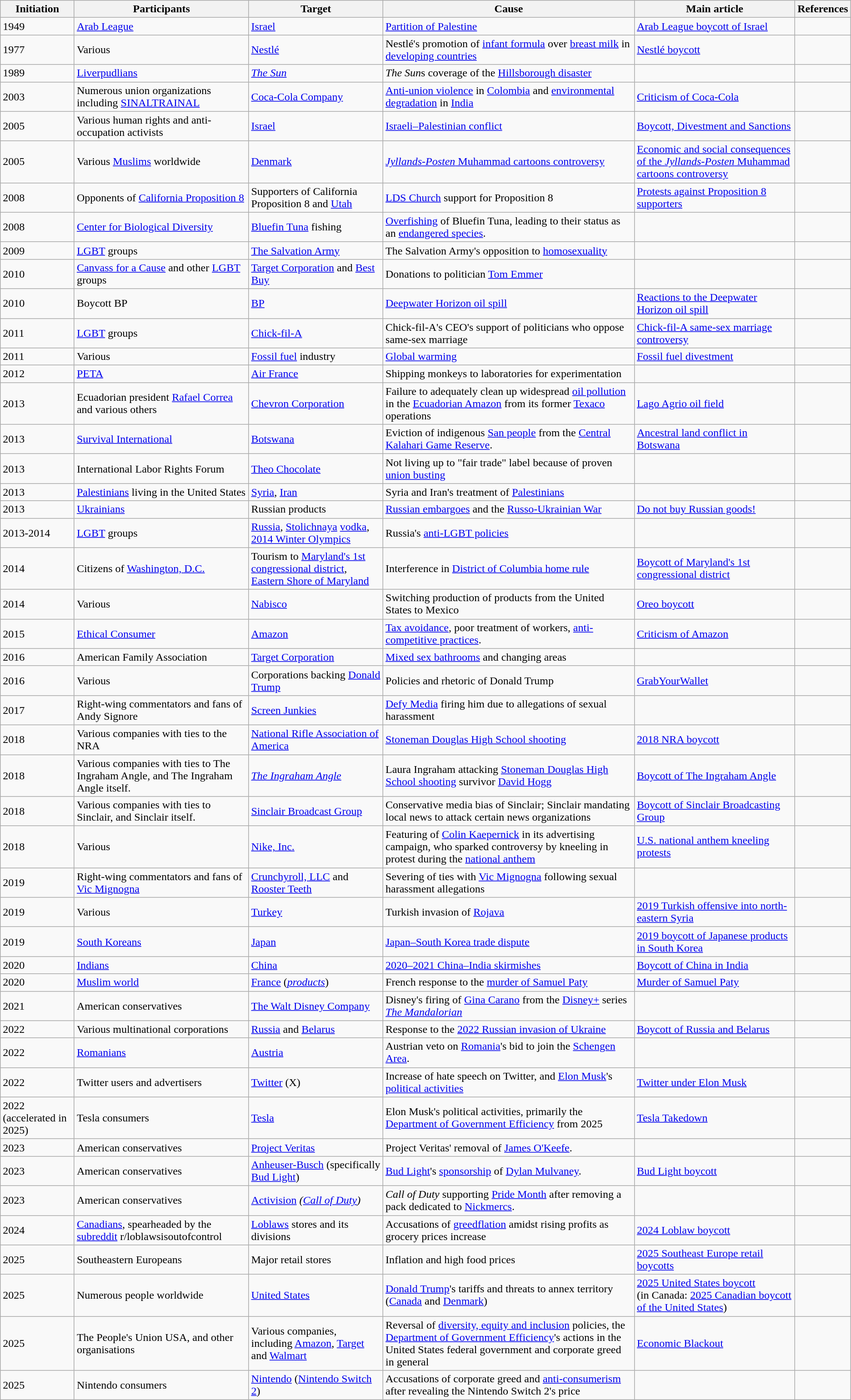<table class="wikitable">
<tr>
<th>Initiation</th>
<th>Participants</th>
<th>Target</th>
<th>Cause</th>
<th>Main article</th>
<th>References</th>
</tr>
<tr>
<td>1949</td>
<td><a href='#'>Arab League</a></td>
<td><a href='#'>Israel</a></td>
<td><a href='#'>Partition of Palestine</a></td>
<td><a href='#'>Arab League boycott of Israel</a></td>
<td></td>
</tr>
<tr>
<td>1977</td>
<td>Various</td>
<td><a href='#'>Nestlé</a></td>
<td>Nestlé's promotion of <a href='#'>infant formula</a> over <a href='#'>breast milk</a> in <a href='#'>developing countries</a></td>
<td><a href='#'>Nestlé boycott</a></td>
<td></td>
</tr>
<tr>
<td>1989</td>
<td><a href='#'>Liverpudlians</a></td>
<td><em><a href='#'>The Sun</a></em></td>
<td><em>The Sun</em>s coverage of the <a href='#'>Hillsborough disaster</a></td>
<td></td>
<td></td>
</tr>
<tr>
<td>2003</td>
<td>Numerous union organizations including <a href='#'>SINALTRAINAL</a></td>
<td><a href='#'>Coca-Cola Company</a></td>
<td><a href='#'>Anti-union violence</a> in <a href='#'>Colombia</a> and <a href='#'>environmental degradation</a> in <a href='#'>India</a></td>
<td><a href='#'>Criticism of Coca-Cola</a></td>
<td></td>
</tr>
<tr>
<td>2005</td>
<td>Various human rights and anti-occupation activists</td>
<td><a href='#'>Israel</a></td>
<td><a href='#'>Israeli–Palestinian conflict</a></td>
<td><a href='#'>Boycott, Divestment and Sanctions</a></td>
<td></td>
</tr>
<tr>
<td>2005</td>
<td>Various <a href='#'>Muslims</a> worldwide</td>
<td><a href='#'>Denmark</a></td>
<td><a href='#'><em>Jyllands-Posten</em> Muhammad cartoons controversy</a></td>
<td><a href='#'>Economic and social consequences of the <em>Jyllands-Posten</em> Muhammad cartoons controversy</a></td>
<td></td>
</tr>
<tr>
<td>2008</td>
<td>Opponents of <a href='#'>California Proposition 8</a></td>
<td>Supporters of California Proposition 8 and <a href='#'>Utah</a></td>
<td><a href='#'>LDS Church</a> support for Proposition 8</td>
<td><a href='#'>Protests against Proposition 8 supporters</a></td>
<td></td>
</tr>
<tr>
<td>2008</td>
<td><a href='#'>Center for Biological Diversity</a></td>
<td><a href='#'>Bluefin Tuna</a> fishing</td>
<td><a href='#'>Overfishing</a> of Bluefin Tuna, leading to their status as an <a href='#'>endangered species</a>.</td>
<td></td>
<td></td>
</tr>
<tr>
<td>2009</td>
<td><a href='#'>LGBT</a> groups</td>
<td><a href='#'>The Salvation Army</a></td>
<td>The Salvation Army's opposition to <a href='#'>homosexuality</a></td>
<td></td>
<td></td>
</tr>
<tr>
<td>2010</td>
<td><a href='#'>Canvass for a Cause</a> and other <a href='#'>LGBT</a> groups</td>
<td><a href='#'>Target Corporation</a> and <a href='#'>Best Buy</a></td>
<td>Donations to politician <a href='#'>Tom Emmer</a></td>
<td></td>
<td></td>
</tr>
<tr>
<td>2010</td>
<td>Boycott BP</td>
<td><a href='#'>BP</a></td>
<td><a href='#'>Deepwater Horizon oil spill</a></td>
<td><a href='#'>Reactions to the Deepwater Horizon oil spill</a></td>
<td></td>
</tr>
<tr>
<td>2011</td>
<td><a href='#'>LGBT</a> groups</td>
<td><a href='#'>Chick-fil-A</a></td>
<td>Chick-fil-A's CEO's support of politicians who oppose same-sex marriage</td>
<td><a href='#'>Chick-fil-A same-sex marriage controversy</a></td>
<td></td>
</tr>
<tr>
<td>2011</td>
<td>Various</td>
<td><a href='#'>Fossil fuel</a> industry</td>
<td><a href='#'>Global warming</a></td>
<td><a href='#'>Fossil fuel divestment</a></td>
</tr>
<tr>
<td>2012</td>
<td><a href='#'>PETA</a></td>
<td><a href='#'>Air France</a></td>
<td>Shipping monkeys to laboratories for experimentation</td>
<td></td>
<td></td>
</tr>
<tr>
<td>2013</td>
<td>Ecuadorian president <a href='#'>Rafael Correa</a> and various others</td>
<td><a href='#'>Chevron Corporation</a></td>
<td>Failure to adequately clean up widespread <a href='#'>oil pollution</a> in the <a href='#'>Ecuadorian Amazon</a> from its former <a href='#'>Texaco</a> operations</td>
<td><a href='#'>Lago Agrio oil field</a></td>
<td><br></td>
</tr>
<tr>
<td>2013</td>
<td><a href='#'>Survival International</a></td>
<td><a href='#'>Botswana</a></td>
<td>Eviction of indigenous <a href='#'>San people</a> from the <a href='#'>Central Kalahari Game Reserve</a>.</td>
<td><a href='#'>Ancestral land conflict in Botswana</a></td>
<td></td>
</tr>
<tr>
<td>2013</td>
<td>International Labor Rights Forum</td>
<td><a href='#'>Theo Chocolate</a></td>
<td>Not living up to "fair trade" label because of proven <a href='#'>union busting</a></td>
<td></td>
<td></td>
</tr>
<tr>
<td>2013</td>
<td><a href='#'>Palestinians</a> living in the United States</td>
<td><a href='#'>Syria</a>, <a href='#'>Iran</a></td>
<td>Syria and Iran's treatment of <a href='#'>Palestinians</a></td>
<td></td>
<td></td>
</tr>
<tr>
<td>2013</td>
<td><a href='#'>Ukrainians</a></td>
<td>Russian products</td>
<td><a href='#'>Russian embargoes</a> and the <a href='#'>Russo-Ukrainian War</a></td>
<td><a href='#'>Do not buy Russian goods!</a></td>
<td></td>
</tr>
<tr>
<td>2013-2014</td>
<td><a href='#'>LGBT</a> groups</td>
<td><a href='#'>Russia</a>, <a href='#'>Stolichnaya</a> <a href='#'>vodka</a>, <a href='#'>2014 Winter Olympics</a></td>
<td>Russia's <a href='#'>anti-LGBT policies</a></td>
<td></td>
<td></td>
</tr>
<tr>
<td>2014</td>
<td>Citizens of <a href='#'>Washington, D.C.</a></td>
<td>Tourism to <a href='#'>Maryland's 1st congressional district</a>, <a href='#'>Eastern Shore of Maryland</a></td>
<td>Interference in <a href='#'>District of Columbia home rule</a></td>
<td><a href='#'>Boycott of Maryland's 1st congressional district</a></td>
<td></td>
</tr>
<tr>
<td>2014</td>
<td>Various</td>
<td><a href='#'>Nabisco</a></td>
<td>Switching production of products from the United States to Mexico</td>
<td><a href='#'>Oreo boycott</a></td>
<td></td>
</tr>
<tr>
<td>2015</td>
<td><a href='#'>Ethical Consumer</a></td>
<td><a href='#'>Amazon</a></td>
<td><a href='#'>Tax avoidance</a>, poor treatment of workers, <a href='#'>anti-competitive practices</a>.</td>
<td><a href='#'>Criticism of Amazon</a></td>
<td></td>
</tr>
<tr>
<td>2016</td>
<td>American Family Association</td>
<td><a href='#'>Target Corporation</a></td>
<td><a href='#'>Mixed sex bathrooms</a> and changing areas</td>
<td></td>
<td></td>
</tr>
<tr>
<td>2016</td>
<td>Various</td>
<td>Corporations backing <a href='#'>Donald Trump</a></td>
<td>Policies and rhetoric of Donald Trump</td>
<td><a href='#'>GrabYourWallet</a></td>
<td></td>
</tr>
<tr>
<td>2017</td>
<td>Right-wing commentators and fans of Andy Signore</td>
<td><a href='#'>Screen Junkies</a></td>
<td><a href='#'>Defy Media</a> firing him due to allegations of sexual harassment</td>
<td></td>
<td></td>
</tr>
<tr>
<td>2018</td>
<td>Various companies with ties to the NRA</td>
<td><a href='#'>National Rifle Association of America</a></td>
<td><a href='#'>Stoneman Douglas High School shooting</a></td>
<td><a href='#'>2018 NRA boycott</a></td>
<td></td>
</tr>
<tr>
<td>2018</td>
<td>Various companies with ties to The Ingraham Angle, and The Ingraham Angle itself.</td>
<td><em><a href='#'>The Ingraham Angle</a></em></td>
<td>Laura Ingraham attacking <a href='#'>Stoneman Douglas High School shooting</a> survivor <a href='#'>David Hogg</a></td>
<td><a href='#'>Boycott of The Ingraham Angle</a></td>
<td></td>
</tr>
<tr>
<td>2018</td>
<td>Various companies with ties to Sinclair, and Sinclair itself.</td>
<td><a href='#'>Sinclair Broadcast Group</a></td>
<td>Conservative media bias of Sinclair; Sinclair mandating local news to attack certain news organizations</td>
<td><a href='#'>Boycott of Sinclair Broadcasting Group</a></td>
<td></td>
</tr>
<tr>
<td>2018</td>
<td>Various</td>
<td><a href='#'>Nike, Inc.</a></td>
<td>Featuring of <a href='#'>Colin Kaepernick</a> in its advertising campaign, who sparked controversy by kneeling in protest during the <a href='#'>national anthem</a></td>
<td><a href='#'>U.S. national anthem kneeling protests</a></td>
<td></td>
</tr>
<tr>
<td>2019</td>
<td>Right-wing commentators and fans of <a href='#'>Vic Mignogna</a></td>
<td><a href='#'>Crunchyroll, LLC</a> and <a href='#'>Rooster Teeth</a></td>
<td>Severing of ties with <a href='#'>Vic Mignogna</a> following sexual harassment allegations</td>
<td></td>
<td></td>
</tr>
<tr>
<td>2019</td>
<td>Various</td>
<td><a href='#'>Turkey</a></td>
<td>Turkish invasion of <a href='#'>Rojava</a></td>
<td><a href='#'>2019 Turkish offensive into north-eastern Syria</a></td>
<td></td>
</tr>
<tr>
<td>2019</td>
<td><a href='#'>South Koreans</a></td>
<td><a href='#'>Japan</a></td>
<td><a href='#'>Japan–South Korea trade dispute</a></td>
<td><a href='#'>2019 boycott of Japanese products in South Korea</a></td>
<td></td>
</tr>
<tr>
<td>2020</td>
<td><a href='#'>Indians</a></td>
<td><a href='#'>China</a></td>
<td><a href='#'>2020–2021 China–India skirmishes</a></td>
<td><a href='#'>Boycott of China in India</a></td>
<td></td>
</tr>
<tr>
<td>2020</td>
<td><a href='#'>Muslim world</a></td>
<td><a href='#'>France</a> (<a href='#'><em>products</em></a>)</td>
<td>French response to the <a href='#'>murder of Samuel Paty</a></td>
<td><a href='#'>Murder of Samuel Paty</a></td>
<td></td>
</tr>
<tr>
<td>2021</td>
<td>American conservatives</td>
<td><a href='#'>The Walt Disney Company</a></td>
<td>Disney's firing of <a href='#'>Gina Carano</a> from the <a href='#'>Disney+</a> series <em><a href='#'>The Mandalorian</a></em></td>
<td></td>
<td></td>
</tr>
<tr>
<td>2022</td>
<td>Various multinational corporations</td>
<td><a href='#'>Russia</a> and <a href='#'>Belarus</a></td>
<td>Response to the <a href='#'>2022 Russian invasion of Ukraine</a></td>
<td><a href='#'>Boycott of Russia and Belarus</a></td>
<td></td>
</tr>
<tr>
<td>2022</td>
<td><a href='#'>Romanians</a></td>
<td><a href='#'>Austria</a></td>
<td>Austrian veto on <a href='#'>Romania</a>'s bid to join the <a href='#'>Schengen Area</a>.</td>
<td></td>
<td></td>
</tr>
<tr>
<td>2022</td>
<td>Twitter users and advertisers</td>
<td><a href='#'>Twitter</a> (X)</td>
<td>Increase of hate speech on Twitter, and <a href='#'>Elon Musk</a>'s <a href='#'>political activities</a></td>
<td><a href='#'>Twitter under Elon Musk</a></td>
<td></td>
</tr>
<tr>
<td>2022 (accelerated in 2025)</td>
<td>Tesla consumers</td>
<td><a href='#'>Tesla</a></td>
<td>Elon Musk's political activities, primarily the <a href='#'>Department of Government Efficiency</a> from 2025</td>
<td><a href='#'>Tesla Takedown</a></td>
<td></td>
</tr>
<tr>
<td>2023</td>
<td>American conservatives</td>
<td><a href='#'>Project Veritas</a></td>
<td>Project Veritas' removal of <a href='#'>James O'Keefe</a>.</td>
<td></td>
<td></td>
</tr>
<tr>
<td>2023</td>
<td>American conservatives</td>
<td><a href='#'>Anheuser-Busch</a> (specifically <a href='#'>Bud Light</a>)</td>
<td><a href='#'>Bud Light</a>'s <a href='#'>sponsorship</a> of <a href='#'>Dylan Mulvaney</a>.</td>
<td><a href='#'>Bud Light boycott</a></td>
<td></td>
</tr>
<tr>
<td>2023</td>
<td>American conservatives</td>
<td><a href='#'>Activision</a> <em>(<a href='#'>Call of Duty</a>)</em></td>
<td><em>Call of Duty</em> supporting <a href='#'>Pride Month</a> after removing a pack dedicated to <a href='#'>Nickmercs</a>.</td>
<td></td>
<td></td>
</tr>
<tr>
<td>2024</td>
<td><a href='#'>Canadians</a>, spearheaded by the <a href='#'>subreddit</a> r/loblawsisoutofcontrol</td>
<td><a href='#'>Loblaws</a> stores and its divisions</td>
<td>Accusations of <a href='#'>greedflation</a> amidst rising profits as grocery prices increase</td>
<td><a href='#'>2024 Loblaw boycott</a></td>
<td></td>
</tr>
<tr>
<td>2025</td>
<td>Southeastern Europeans</td>
<td>Major retail stores</td>
<td>Inflation and high food prices</td>
<td><a href='#'>2025 Southeast Europe retail boycotts</a></td>
<td></td>
</tr>
<tr>
<td>2025</td>
<td>Numerous people worldwide</td>
<td><a href='#'>United States</a></td>
<td><a href='#'>Donald Trump</a>'s tariffs and threats to annex territory (<a href='#'>Canada</a> and <a href='#'>Denmark</a>)</td>
<td><a href='#'>2025 United States boycott</a><br>(in Canada: <a href='#'>2025 Canadian boycott of the United States</a>)</td>
<td></td>
</tr>
<tr>
<td>2025</td>
<td>The People's Union USA, and other organisations</td>
<td>Various companies, including <a href='#'>Amazon</a>, <a href='#'>Target</a> and <a href='#'>Walmart</a></td>
<td>Reversal of <a href='#'>diversity, equity and inclusion</a> policies, the <a href='#'>Department of Government Efficiency</a>'s actions in the United States federal government and corporate greed in general</td>
<td><a href='#'>Economic Blackout</a></td>
<td></td>
</tr>
<tr>
<td>2025</td>
<td>Nintendo consumers</td>
<td><a href='#'>Nintendo</a> (<a href='#'>Nintendo Switch 2</a>)</td>
<td>Accusations of corporate greed and <a href='#'>anti-consumerism</a> after revealing the Nintendo Switch 2's price</td>
<td></td>
<td></td>
</tr>
</table>
